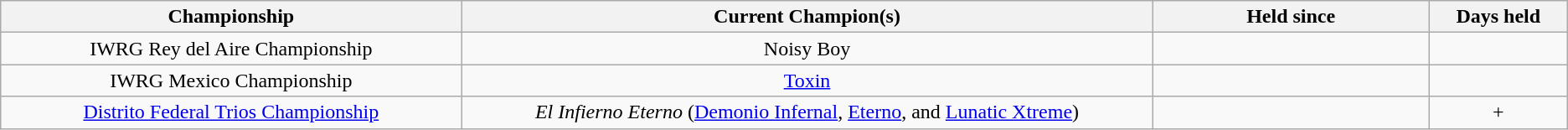<table class="wikitable sortable" style="text-align: center">
<tr>
<th width=20%>Championship</th>
<th width=30%>Current Champion(s)</th>
<th width=12%>Held since</th>
<th width=6%>Days held</th>
</tr>
<tr>
<td>IWRG Rey del Aire Championship</td>
<td>Noisy Boy</td>
<td></td>
<td></td>
</tr>
<tr>
<td>IWRG Mexico Championship</td>
<td><a href='#'>Toxin</a></td>
<td></td>
<td></td>
</tr>
<tr>
<td><a href='#'>Distrito Federal Trios Championship</a></td>
<td><em>El Infierno Eterno</em> (<a href='#'>Demonio Infernal</a>, <a href='#'>Eterno</a>, and <a href='#'>Lunatic Xtreme</a>)</td>
<td></td>
<td>+</td>
</tr>
</table>
